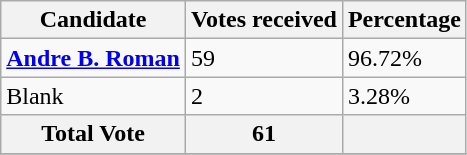<table class="wikitable">
<tr>
<th>Candidate</th>
<th>Votes received</th>
<th>Percentage</th>
</tr>
<tr>
<td><strong><a href='#'>Andre B. Roman</a></strong></td>
<td>59</td>
<td>96.72%</td>
</tr>
<tr>
<td>Blank</td>
<td>2</td>
<td>3.28%</td>
</tr>
<tr>
<th>Total Vote</th>
<th>61</th>
<th></th>
</tr>
<tr>
</tr>
</table>
